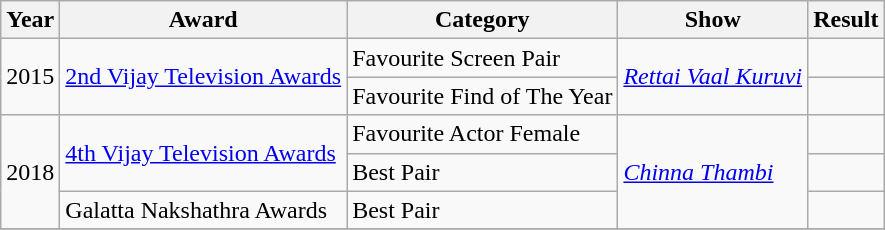<table class="wikitable sortable">
<tr>
<th>Year</th>
<th>Award</th>
<th>Category</th>
<th>Show</th>
<th>Result</th>
</tr>
<tr>
<td rowspan="2">2015</td>
<td rowspan="2"><a href='#'>2nd Vijay Television Awards</a></td>
<td>Favourite Screen Pair</td>
<td rowspan="2"><em><a href='#'>Rettai Vaal Kuruvi</a></em></td>
<td></td>
</tr>
<tr>
<td>Favourite Find of The Year</td>
<td></td>
</tr>
<tr>
<td rowspan="3">2018</td>
<td rowspan="2"><a href='#'>4th Vijay Television Awards</a></td>
<td>Favourite Actor Female</td>
<td rowspan="3"><em><a href='#'>Chinna Thambi</a></em></td>
<td></td>
</tr>
<tr>
<td>Best Pair</td>
<td></td>
</tr>
<tr>
<td>Galatta Nakshathra Awards</td>
<td>Best Pair</td>
<td></td>
</tr>
<tr>
</tr>
</table>
